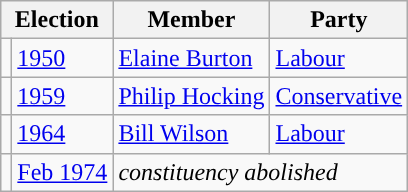<table class="wikitable">
<tr>
<th colspan="2">Election</th>
<th>Member</th>
<th>Party</th>
</tr>
<tr>
<td style="color:inherit;background-color: "></td>
<td><a href='#'>1950</a></td>
<td><a href='#'>Elaine Burton</a></td>
<td><a href='#'>Labour</a></td>
</tr>
<tr>
<td style="color:inherit;background-color: "></td>
<td><a href='#'>1959</a></td>
<td><a href='#'>Philip Hocking</a></td>
<td><a href='#'>Conservative</a></td>
</tr>
<tr>
<td style="color:inherit;background-color: "></td>
<td><a href='#'>1964</a></td>
<td><a href='#'>Bill Wilson</a></td>
<td><a href='#'>Labour</a></td>
</tr>
<tr>
<td></td>
<td><a href='#'>Feb 1974</a></td>
<td colspan="2"><em>constituency abolished</em></td>
</tr>
</table>
